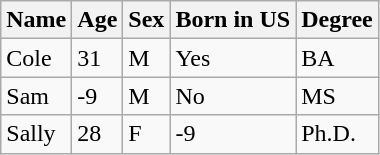<table class="wikitable">
<tr>
<th>Name</th>
<th>Age</th>
<th>Sex</th>
<th>Born in US</th>
<th>Degree</th>
</tr>
<tr>
<td>Cole</td>
<td>31</td>
<td>M</td>
<td>Yes</td>
<td>BA</td>
</tr>
<tr>
<td>Sam</td>
<td>-9</td>
<td>M</td>
<td>No</td>
<td>MS</td>
</tr>
<tr>
<td>Sally</td>
<td>28</td>
<td>F</td>
<td>-9</td>
<td>Ph.D.</td>
</tr>
</table>
